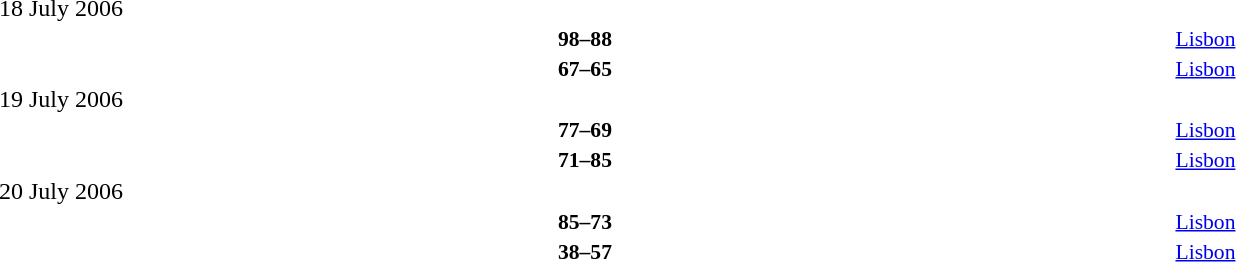<table style="width:100%;" cellspacing="1">
<tr>
<th width=25%></th>
<th width=3%></th>
<th width=6%></th>
<th width=3%></th>
<th width=25%></th>
</tr>
<tr>
<td>18 July 2006</td>
</tr>
<tr style=font-size:90%>
<td align=right><strong></strong></td>
<td></td>
<td align=center><strong>98–88</strong></td>
<td></td>
<td><strong></strong></td>
<td><a href='#'>Lisbon</a></td>
</tr>
<tr style=font-size:90%>
<td align=right><strong></strong></td>
<td></td>
<td align=center><strong>67–65</strong></td>
<td></td>
<td><strong></strong></td>
<td><a href='#'>Lisbon</a></td>
</tr>
<tr>
<td>19 July 2006</td>
</tr>
<tr style=font-size:90%>
<td align=right><strong></strong></td>
<td></td>
<td align=center><strong>77–69</strong></td>
<td></td>
<td><strong></strong></td>
<td><a href='#'>Lisbon</a></td>
</tr>
<tr style=font-size:90%>
<td align=right><strong></strong></td>
<td></td>
<td align=center><strong>71–85</strong></td>
<td></td>
<td><strong></strong></td>
<td><a href='#'>Lisbon</a></td>
</tr>
<tr>
<td>20 July 2006</td>
</tr>
<tr style=font-size:90%>
<td align=right><strong></strong></td>
<td></td>
<td align=center><strong>85–73</strong></td>
<td></td>
<td><strong></strong></td>
<td><a href='#'>Lisbon</a></td>
</tr>
<tr style=font-size:90%>
<td align=right><strong></strong></td>
<td></td>
<td align=center><strong>38–57</strong></td>
<td></td>
<td><strong></strong></td>
<td><a href='#'>Lisbon</a></td>
</tr>
</table>
